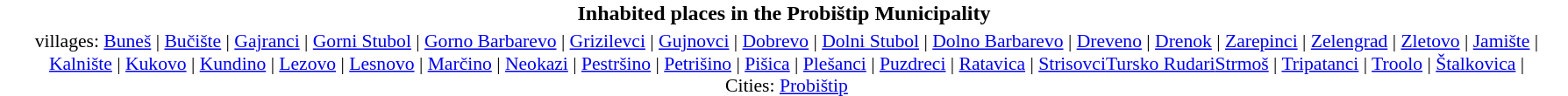<table class="toccolours" style="margin: 0 2em 0 2em;">
<tr>
<th style="background:#FFFFFF" width="100%">Inhabited places in the <strong>Probištip Municipality</strong></th>
<th></th>
</tr>
<tr>
<td align="center" style="font-size: 90%;" colspan="3">villages: <a href='#'>Buneš</a> | <a href='#'>Bučište</a> | <a href='#'>Gajranci</a> | <a href='#'>Gorni Stubol</a> | <a href='#'>Gorno Barbarevo</a> | <a href='#'>Grizilevci</a> | <a href='#'>Gujnovci</a> | <a href='#'>Dobrevo</a> | <a href='#'>Dolni Stubol</a> | <a href='#'>Dolno Barbarevo</a> | <a href='#'>Dreveno</a> | <a href='#'>Drenok</a> | <a href='#'>Zarepinci</a> | <a href='#'>Zelengrad</a> | <a href='#'>Zletovo</a> | <a href='#'>Jamište</a> | <a href='#'>Kalnište</a> | <a href='#'>Kukovo</a> | <a href='#'>Kundino</a> | <a href='#'>Lezovo</a> | <a href='#'>Lesnovo</a> | <a href='#'>Marčino</a> | <a href='#'>Neokazi</a> | <a href='#'>Pestršino</a> | <a href='#'>Petrišino</a> | <a href='#'>Pišica</a> | <a href='#'>Plešanci</a> | <a href='#'>Puzdreci</a> | <a href='#'>Ratavica</a> | <a href='#'>Strisovci</a><a href='#'>Tursko Rudari</a><a href='#'>Strmoš</a> | <a href='#'>Tripatanci</a> | <a href='#'>Troolo</a> | <a href='#'>Štalkovica</a> |<br>Cities: <a href='#'>Probištip</a></td>
</tr>
</table>
